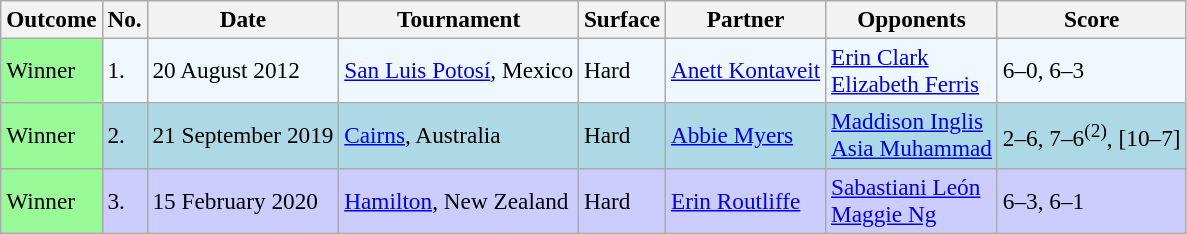<table class="sortable wikitable" style=font-size:97%>
<tr>
<th>Outcome</th>
<th>No.</th>
<th>Date</th>
<th>Tournament</th>
<th>Surface</th>
<th>Partner</th>
<th>Opponents</th>
<th class="unsortable">Score</th>
</tr>
<tr style="background:#f0f8ff;">
<td style="background:#98fb98;">Winner</td>
<td>1.</td>
<td>20 August 2012</td>
<td><a href='#'>San Luis Potosí</a>, Mexico</td>
<td>Hard</td>
<td> <a href='#'>Anett Kontaveit</a></td>
<td> <a href='#'>Erin Clark</a> <br>  <a href='#'>Elizabeth Ferris</a></td>
<td>6–0, 6–3</td>
</tr>
<tr style="background:lightblue;">
<td style="background:#98fb98;">Winner</td>
<td>2.</td>
<td>21 September 2019</td>
<td><a href='#'>Cairns</a>, Australia</td>
<td>Hard</td>
<td> <a href='#'>Abbie Myers</a></td>
<td> <a href='#'>Maddison Inglis</a> <br>  <a href='#'>Asia Muhammad</a></td>
<td>2–6, 7–6<sup>(2)</sup>, [10–7]</td>
</tr>
<tr style="background:#ccccff;">
<td style="background:#98fb98;">Winner</td>
<td>3.</td>
<td>15 February 2020</td>
<td><a href='#'>Hamilton</a>, New Zealand</td>
<td>Hard</td>
<td> <a href='#'>Erin Routliffe</a></td>
<td> <a href='#'>Sabastiani León</a> <br>  <a href='#'>Maggie Ng</a></td>
<td>6–3, 6–1</td>
</tr>
</table>
